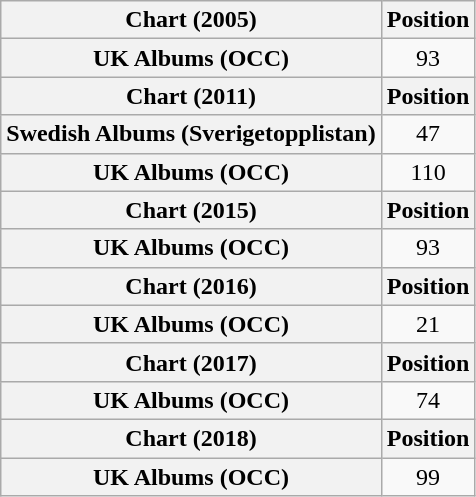<table class="wikitable plainrowheaders" style="text-align:center">
<tr>
<th scope="col">Chart (2005)</th>
<th scope="col">Position</th>
</tr>
<tr>
<th scope="row">UK Albums (OCC)</th>
<td>93</td>
</tr>
<tr>
<th scope="col">Chart (2011)</th>
<th scope="col">Position</th>
</tr>
<tr>
<th scope="row">Swedish Albums (Sverigetopplistan)</th>
<td>47</td>
</tr>
<tr>
<th scope="row">UK Albums (OCC)</th>
<td>110</td>
</tr>
<tr>
<th scope="col">Chart (2015)</th>
<th scope="col">Position</th>
</tr>
<tr>
<th scope="row">UK Albums (OCC)</th>
<td>93</td>
</tr>
<tr>
<th scope="col">Chart (2016)</th>
<th scope="col">Position</th>
</tr>
<tr>
<th scope="row">UK Albums (OCC)</th>
<td>21</td>
</tr>
<tr>
<th scope="col">Chart (2017)</th>
<th scope="col">Position</th>
</tr>
<tr>
<th scope="row">UK Albums (OCC)</th>
<td>74</td>
</tr>
<tr>
<th scope="col">Chart (2018)</th>
<th scope="col">Position</th>
</tr>
<tr>
<th scope="row">UK Albums (OCC)</th>
<td>99</td>
</tr>
</table>
